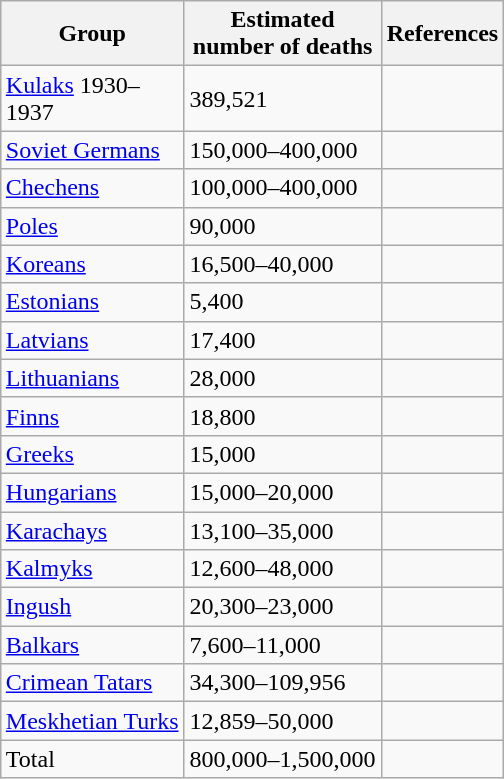<table class="wikitable" style="margin-left: auto; margin-right: auto; border: none; width: 300px">
<tr>
<th scope="col">Group</th>
<th scope="col">Estimated number of deaths</th>
<th scope="col">References</th>
</tr>
<tr>
<td><a href='#'>Kulaks</a> 1930–1937</td>
<td>389,521</td>
<td></td>
</tr>
<tr>
<td nowrap="nowrap"><a href='#'>Soviet Germans</a></td>
<td>150,000–400,000</td>
<td></td>
</tr>
<tr>
<td><a href='#'>Chechens</a></td>
<td>100,000–400,000</td>
<td></td>
</tr>
<tr>
<td><a href='#'>Poles</a></td>
<td>90,000</td>
<td></td>
</tr>
<tr>
<td><a href='#'>Koreans</a></td>
<td>16,500–40,000</td>
<td></td>
</tr>
<tr>
<td><a href='#'>Estonians</a></td>
<td>5,400</td>
<td></td>
</tr>
<tr>
<td><a href='#'>Latvians</a></td>
<td>17,400</td>
<td></td>
</tr>
<tr>
<td><a href='#'>Lithuanians</a></td>
<td>28,000</td>
<td></td>
</tr>
<tr>
<td><a href='#'>Finns</a></td>
<td>18,800</td>
<td></td>
</tr>
<tr>
<td><a href='#'>Greeks</a></td>
<td>15,000</td>
<td><br></td>
</tr>
<tr>
<td><a href='#'>Hungarians</a></td>
<td>15,000–20,000</td>
<td></td>
</tr>
<tr>
<td><a href='#'>Karachays</a></td>
<td>13,100–35,000</td>
<td></td>
</tr>
<tr>
<td><a href='#'>Kalmyks</a></td>
<td>12,600–48,000</td>
<td></td>
</tr>
<tr>
<td><a href='#'>Ingush</a></td>
<td>20,300–23,000</td>
<td></td>
</tr>
<tr>
<td><a href='#'>Balkars</a></td>
<td>7,600–11,000</td>
<td></td>
</tr>
<tr>
<td><a href='#'>Crimean Tatars</a></td>
<td>34,300–109,956</td>
<td></td>
</tr>
<tr>
<td nowrap="nowrap"><a href='#'>Meskhetian Turks</a></td>
<td>12,859–50,000</td>
<td></td>
</tr>
<tr>
<td>Total</td>
<td nowrap="nowrap">800,000–1,500,000</td>
<td></td>
</tr>
</table>
